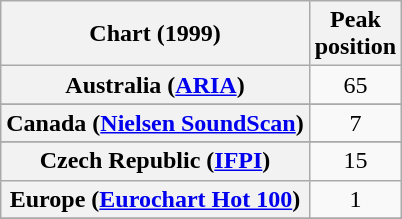<table class="wikitable sortable plainrowheaders" style="text-align:center">
<tr>
<th>Chart (1999)</th>
<th>Peak<br>position</th>
</tr>
<tr>
<th scope="row">Australia (<a href='#'>ARIA</a>)</th>
<td>65</td>
</tr>
<tr>
</tr>
<tr>
</tr>
<tr>
</tr>
<tr>
<th scope="row">Canada (<a href='#'>Nielsen SoundScan</a>)</th>
<td>7</td>
</tr>
<tr>
</tr>
<tr>
<th scope="row">Czech Republic (<a href='#'>IFPI</a>)</th>
<td>15</td>
</tr>
<tr>
<th scope="row">Europe (<a href='#'>Eurochart Hot 100</a>)</th>
<td>1</td>
</tr>
<tr>
</tr>
<tr>
</tr>
<tr>
</tr>
<tr>
</tr>
<tr>
</tr>
<tr>
</tr>
<tr>
</tr>
<tr>
</tr>
<tr>
</tr>
<tr>
</tr>
<tr>
</tr>
<tr>
</tr>
<tr>
</tr>
<tr>
</tr>
<tr>
</tr>
<tr>
</tr>
<tr>
</tr>
<tr>
</tr>
</table>
